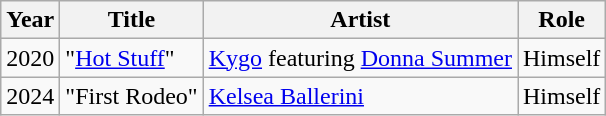<table class="wikitable plainrowheaders">
<tr>
<th>Year</th>
<th>Title</th>
<th>Artist</th>
<th>Role</th>
</tr>
<tr>
<td>2020</td>
<td>"<a href='#'>Hot Stuff</a>"</td>
<td><a href='#'>Kygo</a> featuring <a href='#'>Donna Summer</a></td>
<td>Himself</td>
</tr>
<tr>
<td>2024</td>
<td>"First Rodeo"</td>
<td><a href='#'>Kelsea Ballerini</a></td>
<td>Himself</td>
</tr>
</table>
